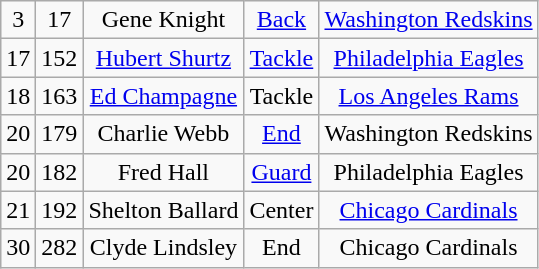<table class="wikitable" style="text-align:center">
<tr>
<td>3</td>
<td>17</td>
<td>Gene Knight</td>
<td><a href='#'>Back</a></td>
<td><a href='#'>Washington Redskins</a></td>
</tr>
<tr>
<td>17</td>
<td>152</td>
<td><a href='#'>Hubert Shurtz</a></td>
<td><a href='#'>Tackle</a></td>
<td><a href='#'>Philadelphia Eagles</a></td>
</tr>
<tr>
<td>18</td>
<td>163</td>
<td><a href='#'>Ed Champagne</a></td>
<td>Tackle</td>
<td><a href='#'>Los Angeles Rams</a></td>
</tr>
<tr>
<td>20</td>
<td>179</td>
<td>Charlie Webb</td>
<td><a href='#'>End</a></td>
<td>Washington Redskins</td>
</tr>
<tr>
<td>20</td>
<td>182</td>
<td>Fred Hall</td>
<td><a href='#'>Guard</a></td>
<td>Philadelphia Eagles</td>
</tr>
<tr>
<td>21</td>
<td>192</td>
<td>Shelton Ballard</td>
<td>Center</td>
<td><a href='#'>Chicago Cardinals</a></td>
</tr>
<tr>
<td>30</td>
<td>282</td>
<td>Clyde Lindsley</td>
<td>End</td>
<td>Chicago Cardinals</td>
</tr>
</table>
